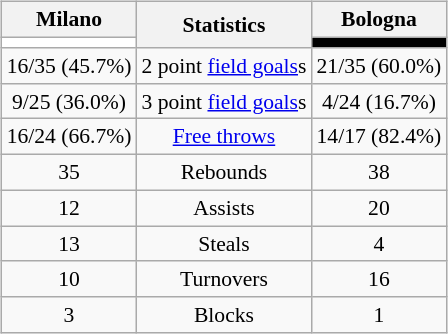<table style="width:100%;">
<tr>
<td valign=top align=right width=33%><br>













</td>
<td style="vertical-align:top; align:center; width:33%;"><br><table style="width:100%;">
<tr>
<td style="width=50%;"></td>
<td></td>
<td style="width=50%;"></td>
</tr>
</table>
<br><table class="wikitable" style="font-size:90%; text-align:center; margin:1em auto;">
<tr>
<th>Milano</th>
<th rowspan=2>Statistics</th>
<th>Bologna</th>
</tr>
<tr>
<td style="background:#ffffff;"></td>
<td style="background:#000000;"></td>
</tr>
<tr>
<td>16/35 (45.7%)</td>
<td>2 point <a href='#'>field goals</a>s</td>
<td>21/35 (60.0%)</td>
</tr>
<tr>
<td>9/25 (36.0%)</td>
<td>3 point <a href='#'>field goals</a>s</td>
<td>4/24 (16.7%)</td>
</tr>
<tr>
<td>16/24 (66.7%)</td>
<td><a href='#'>Free throws</a></td>
<td>14/17 (82.4%)</td>
</tr>
<tr>
<td>35</td>
<td>Rebounds</td>
<td>38</td>
</tr>
<tr>
<td>12</td>
<td>Assists</td>
<td>20</td>
</tr>
<tr>
<td>13</td>
<td>Steals</td>
<td>4</td>
</tr>
<tr>
<td>10</td>
<td>Turnovers</td>
<td>16</td>
</tr>
<tr>
<td>3</td>
<td>Blocks</td>
<td>1</td>
</tr>
</table>
</td>
<td style="vertical-align:top; align:left; width:33%;"><br>













</td>
</tr>
</table>
